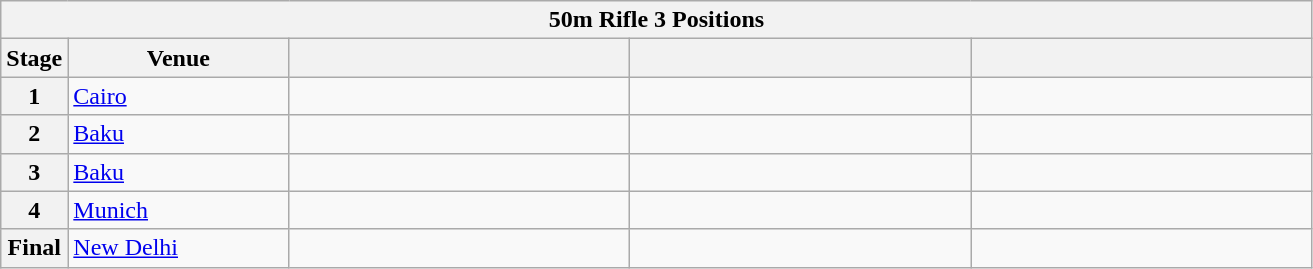<table class="wikitable">
<tr>
<th colspan="5">50m Rifle 3 Positions</th>
</tr>
<tr>
<th>Stage</th>
<th width=140>Venue</th>
<th width=220></th>
<th width=220></th>
<th width=220></th>
</tr>
<tr>
<th>1</th>
<td> <a href='#'>Cairo</a></td>
<td></td>
<td></td>
<td></td>
</tr>
<tr>
<th>2</th>
<td> <a href='#'>Baku</a></td>
<td></td>
<td></td>
<td></td>
</tr>
<tr>
<th>3</th>
<td> <a href='#'>Baku</a></td>
<td></td>
<td></td>
<td></td>
</tr>
<tr>
<th>4</th>
<td> <a href='#'>Munich</a></td>
<td></td>
<td></td>
<td></td>
</tr>
<tr>
<th>Final</th>
<td> <a href='#'>New Delhi</a></td>
<td></td>
<td></td>
<td></td>
</tr>
</table>
